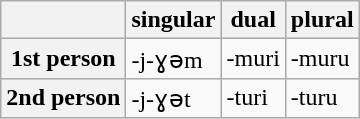<table class="wikitable">
<tr>
<th></th>
<th>singular</th>
<th>dual</th>
<th>plural</th>
</tr>
<tr>
<th>1st person</th>
<td>-j-ɣəm</td>
<td>-muri</td>
<td>-muru</td>
</tr>
<tr>
<th>2nd person</th>
<td>-j-ɣət</td>
<td>-turi</td>
<td>-turu</td>
</tr>
</table>
